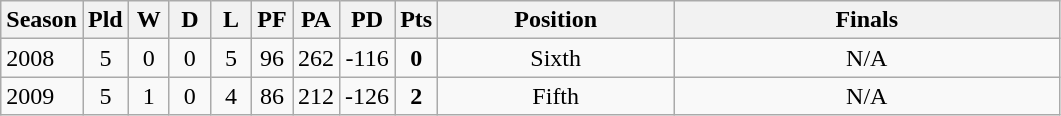<table class="wikitable sortable" style="text-align:center;">
<tr>
<th width=30>Season</th>
<th width=20 abbr="Played">Pld</th>
<th width=20 abbr="Won">W</th>
<th width=20 abbr="Drawn">D</th>
<th width=20 abbr="Lost">L</th>
<th width=20 abbr="Points for">PF</th>
<th width=20 abbr="Points against">PA</th>
<th width=20 abbr="Points difference">PD</th>
<th width=20 abbr="Points">Pts</th>
<th width=150>Position</th>
<th width=250>Finals</th>
</tr>
<tr>
<td style="text-align:left;">2008</td>
<td>5</td>
<td>0</td>
<td>0</td>
<td>5</td>
<td>96</td>
<td>262</td>
<td>-116</td>
<td><strong>0</strong></td>
<td>Sixth</td>
<td>N/A</td>
</tr>
<tr>
<td style="text-align:left;">2009</td>
<td>5</td>
<td>1</td>
<td>0</td>
<td>4</td>
<td>86</td>
<td>212</td>
<td>-126</td>
<td><strong>2</strong></td>
<td>Fifth</td>
<td>N/A</td>
</tr>
</table>
